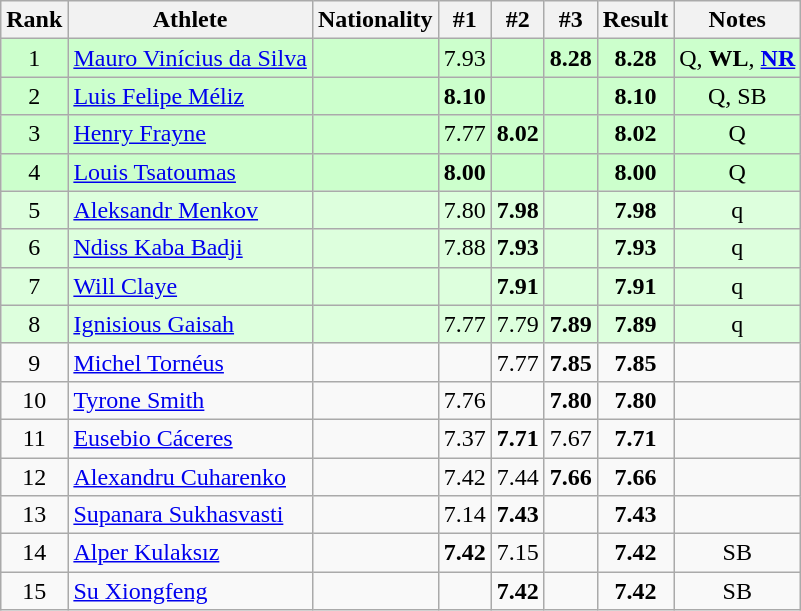<table class="wikitable sortable" style="text-align:center">
<tr>
<th>Rank</th>
<th>Athlete</th>
<th>Nationality</th>
<th>#1</th>
<th>#2</th>
<th>#3</th>
<th>Result</th>
<th>Notes</th>
</tr>
<tr bgcolor=ccffcc>
<td>1</td>
<td align=left><a href='#'>Mauro Vinícius da Silva</a></td>
<td align=left></td>
<td>7.93</td>
<td></td>
<td><strong>8.28</strong></td>
<td><strong>8.28</strong></td>
<td>Q, <strong>WL</strong>, <strong><a href='#'>NR</a></strong></td>
</tr>
<tr bgcolor=ccffcc>
<td>2</td>
<td align=left><a href='#'>Luis Felipe Méliz</a></td>
<td align=left></td>
<td><strong>8.10</strong></td>
<td></td>
<td></td>
<td><strong>8.10</strong></td>
<td>Q, SB</td>
</tr>
<tr bgcolor=ccffcc>
<td>3</td>
<td align=left><a href='#'>Henry Frayne</a></td>
<td align=left></td>
<td>7.77</td>
<td><strong>8.02</strong></td>
<td></td>
<td><strong>8.02</strong></td>
<td>Q</td>
</tr>
<tr bgcolor=ccffcc>
<td>4</td>
<td align=left><a href='#'>Louis Tsatoumas</a></td>
<td align=left></td>
<td><strong>8.00</strong></td>
<td></td>
<td></td>
<td><strong>8.00</strong></td>
<td>Q</td>
</tr>
<tr bgcolor=ddffdd>
<td>5</td>
<td align=left><a href='#'>Aleksandr Menkov</a></td>
<td align=left></td>
<td>7.80</td>
<td><strong>7.98</strong></td>
<td></td>
<td><strong>7.98</strong></td>
<td>q</td>
</tr>
<tr bgcolor=ddffdd>
<td>6</td>
<td align=left><a href='#'>Ndiss Kaba Badji</a></td>
<td align=left></td>
<td>7.88</td>
<td><strong>7.93</strong></td>
<td></td>
<td><strong>7.93</strong></td>
<td>q</td>
</tr>
<tr bgcolor=ddffdd>
<td>7</td>
<td align=left><a href='#'>Will Claye</a></td>
<td align=left></td>
<td></td>
<td><strong>7.91</strong></td>
<td></td>
<td><strong>7.91</strong></td>
<td>q</td>
</tr>
<tr bgcolor=ddffdd>
<td>8</td>
<td align=left><a href='#'>Ignisious Gaisah</a></td>
<td align=left></td>
<td>7.77</td>
<td>7.79</td>
<td><strong>7.89</strong></td>
<td><strong>7.89</strong></td>
<td>q</td>
</tr>
<tr>
<td>9</td>
<td align=left><a href='#'>Michel Tornéus</a></td>
<td align=left></td>
<td></td>
<td>7.77</td>
<td><strong>7.85</strong></td>
<td><strong>7.85</strong></td>
<td></td>
</tr>
<tr>
<td>10</td>
<td align=left><a href='#'>Tyrone Smith</a></td>
<td align=left></td>
<td>7.76</td>
<td></td>
<td><strong>7.80</strong></td>
<td><strong>7.80</strong></td>
<td></td>
</tr>
<tr>
<td>11</td>
<td align=left><a href='#'>Eusebio Cáceres</a></td>
<td align=left></td>
<td>7.37</td>
<td><strong>7.71</strong></td>
<td>7.67</td>
<td><strong>7.71</strong></td>
<td></td>
</tr>
<tr>
<td>12</td>
<td align=left><a href='#'>Alexandru Cuharenko</a></td>
<td align=left></td>
<td>7.42</td>
<td>7.44</td>
<td><strong>7.66</strong></td>
<td><strong>7.66</strong></td>
<td></td>
</tr>
<tr>
<td>13</td>
<td align=left><a href='#'>Supanara Sukhasvasti</a></td>
<td align=left></td>
<td>7.14</td>
<td><strong>7.43</strong></td>
<td></td>
<td><strong>7.43</strong></td>
<td></td>
</tr>
<tr>
<td>14</td>
<td align=left><a href='#'>Alper Kulaksız</a></td>
<td align=left></td>
<td><strong>7.42</strong></td>
<td>7.15</td>
<td></td>
<td><strong>7.42</strong></td>
<td>SB</td>
</tr>
<tr>
<td>15</td>
<td align=left><a href='#'>Su Xiongfeng</a></td>
<td align=left></td>
<td></td>
<td><strong>7.42</strong></td>
<td></td>
<td><strong>7.42</strong></td>
<td>SB</td>
</tr>
</table>
